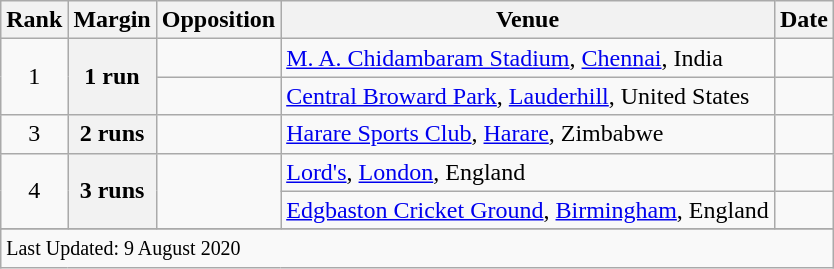<table class="wikitable sortable">
<tr>
<th scope=col>Rank</th>
<th scope=col>Margin</th>
<th scope=col>Opposition</th>
<th scope=col>Venue</th>
<th scope=col>Date</th>
</tr>
<tr>
<td align=center rowspan=2>1</td>
<th scope=row style=text-align:center; rowspan=2>1 run</th>
<td></td>
<td><a href='#'>M. A. Chidambaram Stadium</a>, <a href='#'>Chennai</a>, India</td>
<td></td>
</tr>
<tr>
<td></td>
<td><a href='#'>Central Broward Park</a>, <a href='#'>Lauderhill</a>, United States</td>
<td></td>
</tr>
<tr>
<td align=center>3</td>
<th scope=row style=text-align:center;>2 runs</th>
<td></td>
<td><a href='#'>Harare Sports Club</a>, <a href='#'>Harare</a>, Zimbabwe</td>
<td></td>
</tr>
<tr>
<td align=center rowspan=2>4</td>
<th scope=row style=text-align:center rowspan=2>3 runs</th>
<td rowspan=2></td>
<td><a href='#'>Lord's</a>, <a href='#'>London</a>, England</td>
<td> </td>
</tr>
<tr>
<td><a href='#'>Edgbaston Cricket Ground</a>, <a href='#'>Birmingham</a>, England</td>
<td></td>
</tr>
<tr>
</tr>
<tr class=sortbottom>
<td colspan=5><small>Last Updated: 9 August 2020</small></td>
</tr>
</table>
